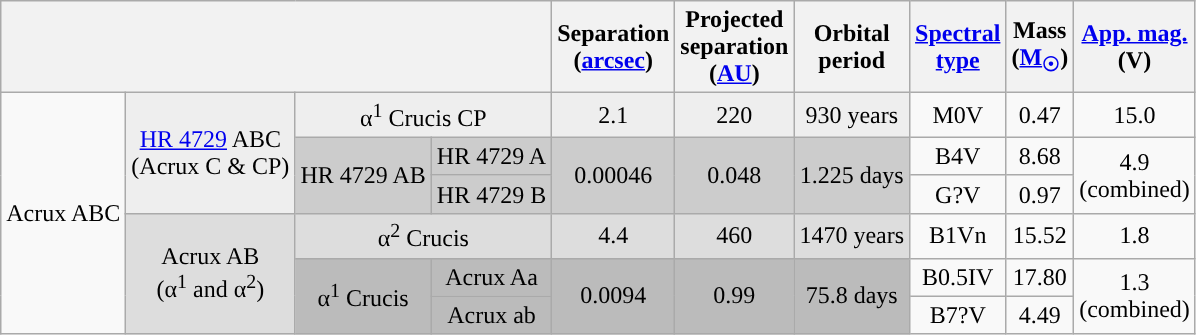<table class="wikitable">
<tr>
<th colspan=4></th>
<th>Separation<br>(<a href='#'>arcsec</a>)</th>
<th>Projected<br>separation<br>(<a href='#'>AU</a>)</th>
<th>Orbital<br>period</th>
<th><a href='#'>Spectral<br>type</a></th>
<th>Mass<br>(<a href='#'>M<sub>☉</sub></a>)</th>
<th><a href='#'>App. mag.</a><br>(V)</th>
</tr>
<tr>
<td align=center rowspan=6>Acrux ABC</td>
<td align=center rowspan=3 style="background-color: #EEEEEE"><a href='#'>HR 4729</a> ABC<br>(Acrux C & CP)<br></td>
<td align=center colspan=2 style="background-color: #EEEEEE">α<sup>1</sup> Crucis CP</td>
<td align=center style="background-color: #EEEEEE">2.1</td>
<td align=center style="background-color: #EEEEEE">220</td>
<td align=center style="background-color: #EEEEEE">930 years</td>
<td align=center style="background: ">M0V</td>
<td align=center>0.47</td>
<td align=center>15.0</td>
</tr>
<tr>
<td align=center rowspan=2 style="background-color: #CCCCCC">HR 4729 AB</td>
<td align=center style="background-color: #CCCCCC">HR 4729 A</td>
<td rowspan=2 align=center style="background-color: #CCCCCC">0.00046</td>
<td rowspan=2 align=center style="background-color: #CCCCCC">0.048</td>
<td rowspan=2 align=center style="background-color: #CCCCCC">1.225 days</td>
<td align=center style="background: ">B4V</td>
<td align=center>8.68</td>
<td align=center rowspan=2>4.9<br>(combined)</td>
</tr>
<tr>
<td align=center style="background-color: #CCCCCC">HR 4729 B</td>
<td align=center style="background: ">G?V</td>
<td align=center>0.97</td>
</tr>
<tr>
<td align=center rowspan=3 style="background-color: #DDDDDD">Acrux AB<br>(α<sup>1</sup> and α<sup>2</sup>)<br></td>
<td align=center colspan=2 style="background-color: #DDDDDD">α<sup>2</sup> Crucis</td>
<td align=center style="background-color: #DDDDDD">4.4</td>
<td align=center style="background-color: #DDDDDD">460</td>
<td align=center style="background-color: #DDDDDD">1470 years</td>
<td align=center style="background: ">B1Vn</td>
<td align=center>15.52</td>
<td align=center>1.8</td>
</tr>
<tr>
<td align=center rowspan=2 style="background-color: #BBBBBB">α<sup>1</sup> Crucis</td>
<td align=center style="background-color: #BBBBBB">Acrux Aa</td>
<td align=center rowspan=2 style="background-color: #BBBBBB">0.0094</td>
<td align=center rowspan=2 style="background-color: #BBBBBB">0.99</td>
<td align=center rowspan=2 style="background-color: #BBBBBB">75.8 days</td>
<td align=center style="background: ">B0.5IV</td>
<td align=center>17.80</td>
<td align=center rowspan=2>1.3<br>(combined)</td>
</tr>
<tr>
<td align=center style="background-color: #BBBBBB">Acrux ab</td>
<td align=center style="background: ">B7?V</td>
<td align=center>4.49</td>
</tr>
</table>
